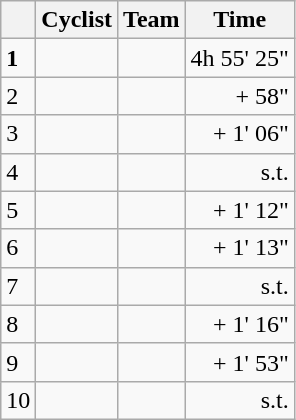<table class="wikitable">
<tr>
<th></th>
<th>Cyclist</th>
<th>Team</th>
<th>Time</th>
</tr>
<tr>
<td><strong>1</strong></td>
<td><strong></td>
<td></strong><strong></td>
<td align="right"></strong>4h 55' 25"<strong></td>
</tr>
<tr>
<td>2</td>
<td></td>
<td></td>
<td align="right">+ 58"</td>
</tr>
<tr>
<td>3</td>
<td></td>
<td></td>
<td align="right">+ 1' 06"</td>
</tr>
<tr>
<td>4</td>
<td></td>
<td></td>
<td align="right">s.t.</td>
</tr>
<tr>
<td>5</td>
<td></td>
<td></td>
<td align="right">+ 1' 12"</td>
</tr>
<tr>
<td>6</td>
<td></td>
<td></td>
<td align="right">+ 1' 13"</td>
</tr>
<tr>
<td>7</td>
<td></td>
<td></td>
<td align="right">s.t.</td>
</tr>
<tr>
<td>8</td>
<td></td>
<td></td>
<td align="right">+ 1' 16"</td>
</tr>
<tr>
<td>9</td>
<td></td>
<td></td>
<td align="right">+ 1' 53"</td>
</tr>
<tr>
<td>10</td>
<td></td>
<td></td>
<td align="right">s.t.</td>
</tr>
</table>
